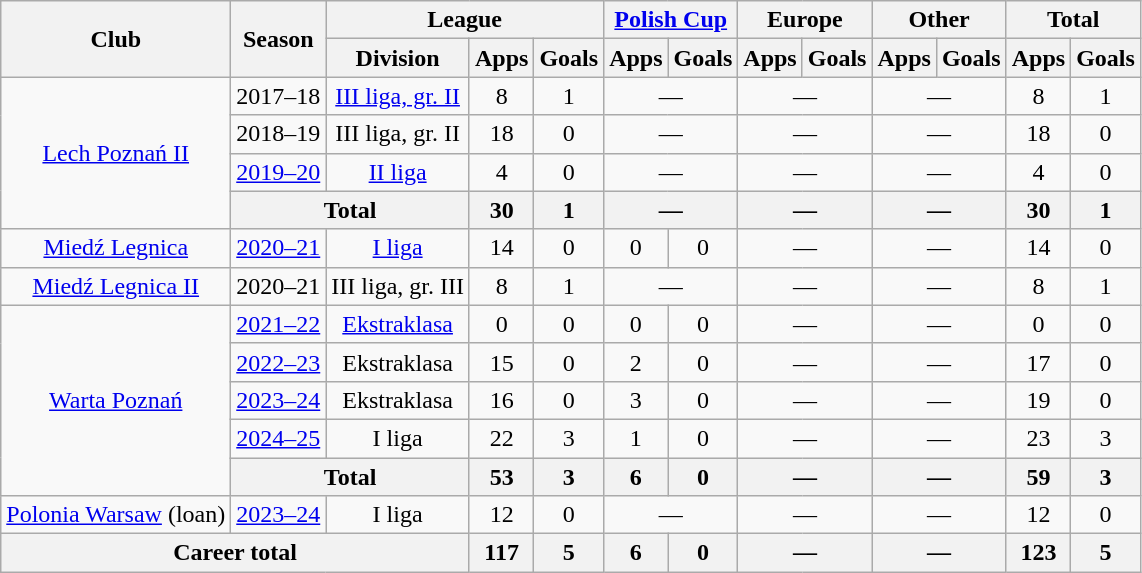<table class=wikitable style="text-align: center">
<tr>
<th rowspan=2>Club</th>
<th rowspan=2>Season</th>
<th colspan=3>League</th>
<th colspan=2><a href='#'>Polish Cup</a></th>
<th colspan=2>Europe</th>
<th colspan=2>Other</th>
<th colspan=2>Total</th>
</tr>
<tr>
<th>Division</th>
<th>Apps</th>
<th>Goals</th>
<th>Apps</th>
<th>Goals</th>
<th>Apps</th>
<th>Goals</th>
<th>Apps</th>
<th>Goals</th>
<th>Apps</th>
<th>Goals</th>
</tr>
<tr>
<td rowspan=4><a href='#'>Lech Poznań II</a></td>
<td>2017–18</td>
<td><a href='#'>III liga, gr. II</a></td>
<td>8</td>
<td>1</td>
<td colspan="2">—</td>
<td colspan="2">—</td>
<td colspan="2">—</td>
<td>8</td>
<td>1</td>
</tr>
<tr>
<td>2018–19</td>
<td>III liga, gr. II</td>
<td>18</td>
<td>0</td>
<td colspan="2">—</td>
<td colspan="2">—</td>
<td colspan="2">—</td>
<td>18</td>
<td>0</td>
</tr>
<tr>
<td><a href='#'>2019–20</a></td>
<td><a href='#'>II liga</a></td>
<td>4</td>
<td>0</td>
<td colspan="2">—</td>
<td colspan="2">—</td>
<td colspan="2">—</td>
<td>4</td>
<td>0</td>
</tr>
<tr>
<th colspan=2>Total</th>
<th>30</th>
<th>1</th>
<th colspan="2">—</th>
<th colspan="2">—</th>
<th colspan="2">—</th>
<th>30</th>
<th>1</th>
</tr>
<tr>
<td><a href='#'>Miedź Legnica</a></td>
<td><a href='#'>2020–21</a></td>
<td><a href='#'>I liga</a></td>
<td>14</td>
<td>0</td>
<td>0</td>
<td>0</td>
<td colspan="2">—</td>
<td colspan="2">—</td>
<td>14</td>
<td>0</td>
</tr>
<tr>
<td><a href='#'>Miedź Legnica II</a></td>
<td>2020–21</td>
<td>III liga, gr. III</td>
<td>8</td>
<td>1</td>
<td colspan="2">—</td>
<td colspan="2">—</td>
<td colspan="2">—</td>
<td>8</td>
<td>1</td>
</tr>
<tr>
<td rowspan=5><a href='#'>Warta Poznań</a></td>
<td><a href='#'>2021–22</a></td>
<td><a href='#'>Ekstraklasa</a></td>
<td>0</td>
<td>0</td>
<td>0</td>
<td>0</td>
<td colspan="2">—</td>
<td colspan="2">—</td>
<td>0</td>
<td>0</td>
</tr>
<tr>
<td><a href='#'>2022–23</a></td>
<td>Ekstraklasa</td>
<td>15</td>
<td>0</td>
<td>2</td>
<td>0</td>
<td colspan="2">—</td>
<td colspan="2">—</td>
<td>17</td>
<td>0</td>
</tr>
<tr>
<td><a href='#'>2023–24</a></td>
<td>Ekstraklasa</td>
<td>16</td>
<td>0</td>
<td>3</td>
<td>0</td>
<td colspan="2">—</td>
<td colspan="2">—</td>
<td>19</td>
<td>0</td>
</tr>
<tr>
<td><a href='#'>2024–25</a></td>
<td>I liga</td>
<td>22</td>
<td>3</td>
<td>1</td>
<td>0</td>
<td colspan="2">—</td>
<td colspan="2">—</td>
<td>23</td>
<td>3</td>
</tr>
<tr>
<th colspan=2>Total</th>
<th>53</th>
<th>3</th>
<th>6</th>
<th>0</th>
<th colspan="2">—</th>
<th colspan="2">—</th>
<th>59</th>
<th>3</th>
</tr>
<tr>
<td><a href='#'>Polonia Warsaw</a> (loan)</td>
<td><a href='#'>2023–24</a></td>
<td>I liga</td>
<td>12</td>
<td>0</td>
<td colspan="2">—</td>
<td colspan="2">—</td>
<td colspan="2">—</td>
<td>12</td>
<td>0</td>
</tr>
<tr>
<th colspan=3>Career total</th>
<th>117</th>
<th>5</th>
<th>6</th>
<th>0</th>
<th colspan="2">—</th>
<th colspan="2">—</th>
<th>123</th>
<th>5</th>
</tr>
</table>
